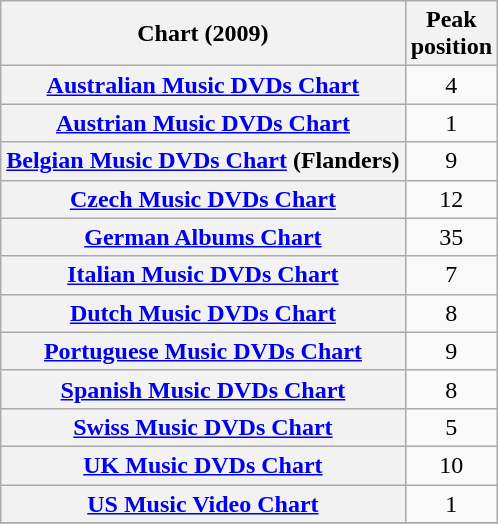<table class="wikitable sortable plainrowheaders" style="text-align:center;">
<tr>
<th>Chart (2009)</th>
<th>Peak<br>position</th>
</tr>
<tr>
<th scope="row"><a href='#'>Australian Music DVDs Chart</a></th>
<td>4</td>
</tr>
<tr>
<th scope="row"><a href='#'>Austrian Music DVDs Chart</a></th>
<td>1</td>
</tr>
<tr>
<th scope="row"><a href='#'>Belgian Music DVDs Chart</a> (Flanders)</th>
<td>9</td>
</tr>
<tr>
<th scope="row"><a href='#'>Czech Music DVDs Chart</a></th>
<td>12</td>
</tr>
<tr>
<th scope="row"><a href='#'>German Albums Chart</a></th>
<td>35</td>
</tr>
<tr>
<th scope="row"><a href='#'>Italian Music DVDs Chart</a></th>
<td>7</td>
</tr>
<tr>
<th scope="row"><a href='#'>Dutch Music DVDs Chart</a></th>
<td>8</td>
</tr>
<tr>
<th scope="row"><a href='#'>Portuguese Music DVDs Chart</a></th>
<td>9</td>
</tr>
<tr>
<th scope="row"><a href='#'>Spanish Music DVDs Chart</a></th>
<td>8</td>
</tr>
<tr>
<th scope="row"><a href='#'>Swiss Music DVDs Chart</a></th>
<td>5</td>
</tr>
<tr>
<th scope="row"><a href='#'>UK Music DVDs Chart</a></th>
<td>10</td>
</tr>
<tr>
<th scope="row"><a href='#'>US Music Video Chart</a></th>
<td>1</td>
</tr>
<tr>
</tr>
</table>
